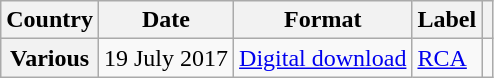<table class="wikitable plainrowheaders">
<tr>
<th scope="col">Country</th>
<th scope="col">Date</th>
<th scope="col">Format</th>
<th scope="col">Label</th>
<th scope="col"></th>
</tr>
<tr>
<th scope="row">Various</th>
<td>19 July 2017</td>
<td><a href='#'>Digital download</a></td>
<td><a href='#'>RCA</a></td>
<td></td>
</tr>
</table>
